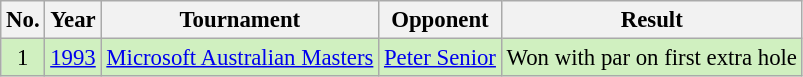<table class="wikitable" style="font-size:95%;">
<tr>
<th>No.</th>
<th>Year</th>
<th>Tournament</th>
<th>Opponent</th>
<th>Result</th>
</tr>
<tr style="background:#D0F0C0;">
<td align=center>1</td>
<td><a href='#'>1993</a></td>
<td><a href='#'>Microsoft Australian Masters</a></td>
<td> <a href='#'>Peter Senior</a></td>
<td>Won with par on first extra hole</td>
</tr>
</table>
